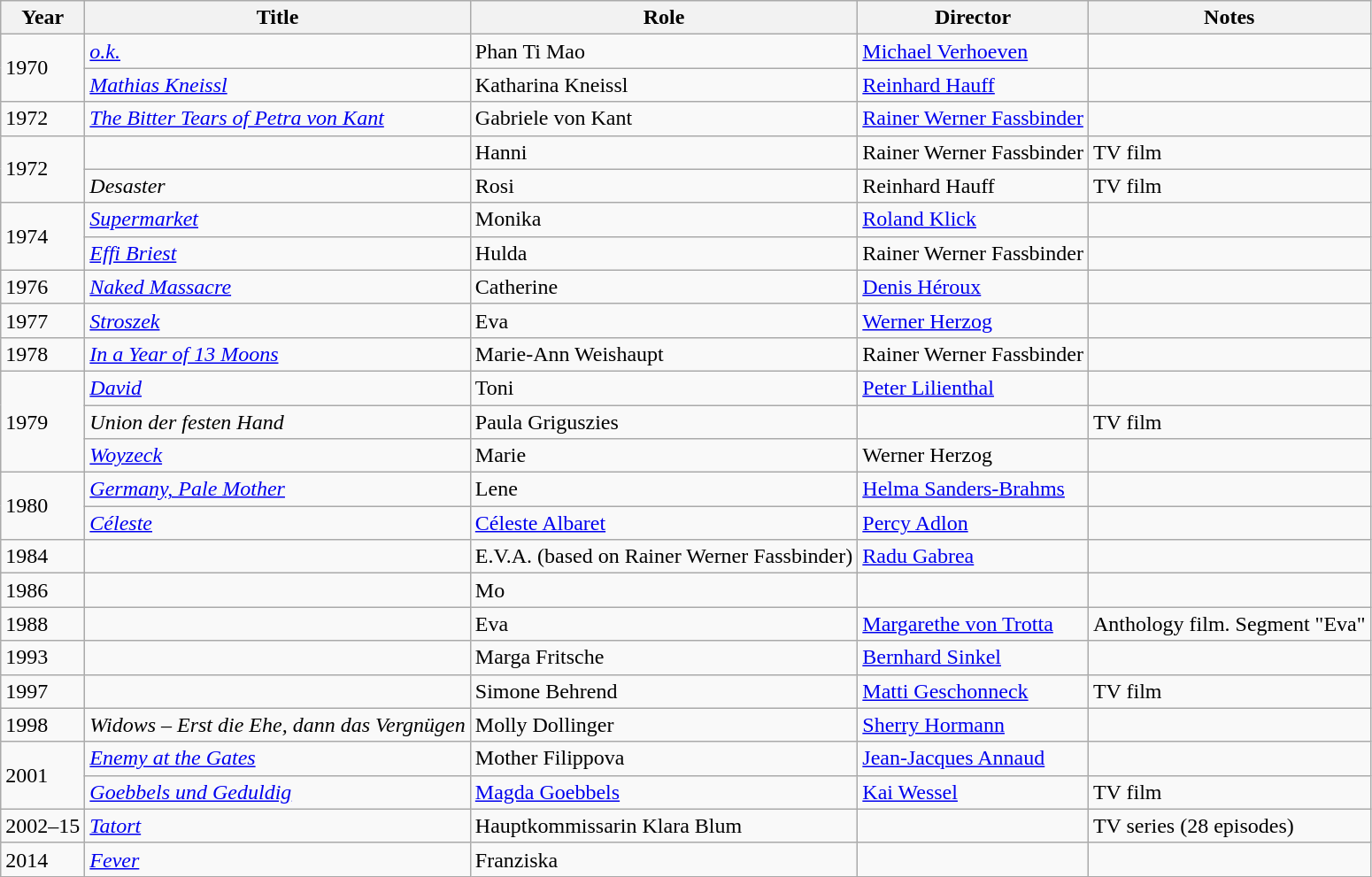<table class="wikitable">
<tr>
<th>Year</th>
<th>Title</th>
<th>Role</th>
<th>Director</th>
<th>Notes</th>
</tr>
<tr>
<td rowspan="2">1970</td>
<td><em><a href='#'>o.k.</a></em></td>
<td>Phan Ti Mao</td>
<td><a href='#'>Michael Verhoeven</a></td>
<td></td>
</tr>
<tr>
<td><em><a href='#'>Mathias Kneissl</a></em></td>
<td>Katharina Kneissl</td>
<td><a href='#'>Reinhard Hauff</a></td>
<td></td>
</tr>
<tr>
<td>1972</td>
<td><em><a href='#'>The Bitter Tears of Petra von Kant</a></em></td>
<td>Gabriele von Kant</td>
<td><a href='#'>Rainer Werner Fassbinder</a></td>
<td></td>
</tr>
<tr>
<td rowspan="2">1972</td>
<td><em></em></td>
<td>Hanni</td>
<td>Rainer Werner Fassbinder</td>
<td>TV film</td>
</tr>
<tr>
<td><em>Desaster</em></td>
<td>Rosi</td>
<td>Reinhard Hauff</td>
<td>TV film</td>
</tr>
<tr>
<td rowspan="2">1974</td>
<td><em><a href='#'>Supermarket</a></em></td>
<td>Monika</td>
<td><a href='#'>Roland Klick</a></td>
<td></td>
</tr>
<tr>
<td><em><a href='#'>Effi Briest</a></em></td>
<td>Hulda</td>
<td>Rainer Werner Fassbinder</td>
<td></td>
</tr>
<tr>
<td>1976</td>
<td><em><a href='#'>Naked Massacre</a></em></td>
<td>Catherine</td>
<td><a href='#'>Denis Héroux</a></td>
<td></td>
</tr>
<tr>
<td>1977</td>
<td><em><a href='#'>Stroszek</a></em></td>
<td>Eva</td>
<td><a href='#'>Werner Herzog</a></td>
<td></td>
</tr>
<tr>
<td>1978</td>
<td><em><a href='#'>In a Year of 13 Moons</a></em></td>
<td>Marie-Ann Weishaupt</td>
<td>Rainer Werner Fassbinder</td>
<td></td>
</tr>
<tr>
<td rowspan="3">1979</td>
<td><em><a href='#'>David</a></em></td>
<td>Toni</td>
<td><a href='#'>Peter Lilienthal</a></td>
<td></td>
</tr>
<tr>
<td><em>Union der festen Hand</em></td>
<td>Paula Griguszies</td>
<td></td>
<td>TV film</td>
</tr>
<tr>
<td><em><a href='#'>Woyzeck</a></em></td>
<td>Marie</td>
<td>Werner Herzog</td>
<td></td>
</tr>
<tr>
<td rowspan="2">1980</td>
<td><em><a href='#'>Germany, Pale Mother</a></em></td>
<td>Lene</td>
<td><a href='#'>Helma Sanders-Brahms</a></td>
<td></td>
</tr>
<tr>
<td><em><a href='#'>Céleste</a></em></td>
<td><a href='#'>Céleste Albaret</a></td>
<td><a href='#'>Percy Adlon</a></td>
<td></td>
</tr>
<tr>
<td>1984</td>
<td><em></em></td>
<td>E.V.A. (based on Rainer Werner Fassbinder)</td>
<td><a href='#'>Radu Gabrea</a></td>
<td></td>
</tr>
<tr>
<td>1986</td>
<td><em></em></td>
<td>Mo</td>
<td></td>
<td></td>
</tr>
<tr>
<td>1988</td>
<td><em></em></td>
<td>Eva</td>
<td><a href='#'>Margarethe von Trotta</a></td>
<td>Anthology film. Segment "Eva"</td>
</tr>
<tr>
<td>1993</td>
<td><em></em></td>
<td>Marga Fritsche</td>
<td><a href='#'>Bernhard Sinkel</a></td>
<td></td>
</tr>
<tr>
<td>1997</td>
<td><em></em></td>
<td>Simone Behrend</td>
<td><a href='#'>Matti Geschonneck</a></td>
<td>TV film</td>
</tr>
<tr>
<td>1998</td>
<td><em>Widows – Erst die Ehe, dann das Vergnügen</em></td>
<td>Molly Dollinger</td>
<td><a href='#'>Sherry Hormann</a></td>
<td></td>
</tr>
<tr>
<td rowspan="2">2001</td>
<td><em><a href='#'>Enemy at the Gates</a></em></td>
<td>Mother Filippova</td>
<td><a href='#'>Jean-Jacques Annaud</a></td>
<td></td>
</tr>
<tr>
<td><em><a href='#'>Goebbels und Geduldig</a></em></td>
<td><a href='#'>Magda Goebbels</a></td>
<td><a href='#'>Kai Wessel</a></td>
<td>TV film</td>
</tr>
<tr>
<td>2002–15</td>
<td><em><a href='#'>Tatort</a></em></td>
<td>Hauptkommissarin Klara Blum</td>
<td></td>
<td>TV series (28 episodes)</td>
</tr>
<tr>
<td>2014</td>
<td><em><a href='#'>Fever</a></em></td>
<td>Franziska</td>
<td></td>
<td></td>
</tr>
</table>
